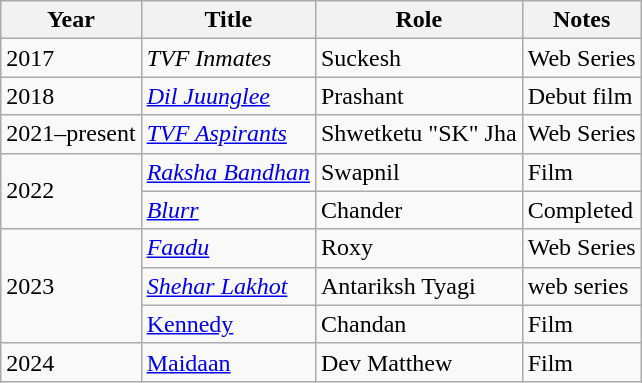<table class="wikitable">
<tr>
<th>Year</th>
<th>Title</th>
<th>Role</th>
<th>Notes</th>
</tr>
<tr>
<td>2017</td>
<td><em>TVF Inmates</em></td>
<td>Suckesh</td>
<td>Web Series</td>
</tr>
<tr>
<td>2018</td>
<td><em><a href='#'>Dil Juunglee</a></em></td>
<td>Prashant</td>
<td>Debut film</td>
</tr>
<tr>
<td>2021–present</td>
<td><em><a href='#'>TVF Aspirants</a></em></td>
<td>Shwetketu "SK" Jha</td>
<td>Web Series</td>
</tr>
<tr>
<td rowspan="2">2022</td>
<td><em><a href='#'>Raksha Bandhan</a></em></td>
<td>Swapnil</td>
<td>Film</td>
</tr>
<tr>
<td><em><a href='#'>Blurr</a></em></td>
<td>Chander</td>
<td>Completed</td>
</tr>
<tr>
<td rowspan="3">2023</td>
<td><em><a href='#'>Faadu</a></em></td>
<td>Roxy</td>
<td>Web Series</td>
</tr>
<tr>
<td><em><a href='#'>Shehar Lakhot</a></em></td>
<td>Antariksh Tyagi</td>
<td>web series</td>
</tr>
<tr>
<td><a href='#'>Kennedy</a></td>
<td>Chandan</td>
<td>Film</td>
</tr>
<tr>
<td>2024</td>
<td><a href='#'>Maidaan</a></td>
<td>Dev Matthew</td>
<td>Film</td>
</tr>
</table>
